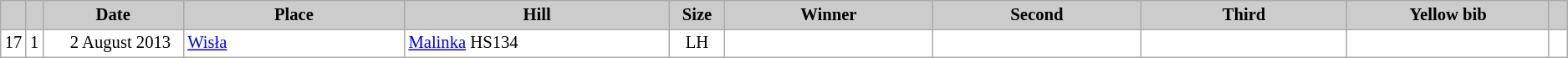<table class="wikitable plainrowheaders" style="background:#fff; font-size:86%; line-height:16px; border:grey solid 1px; border-collapse:collapse;">
<tr style="background:#ccc; text-align:center;">
<th scope="col" style="background:#ccc; width=20 px;"></th>
<th scope="col" style="background:#ccc; width=30 px;"></th>
<th scope="col" style="background:#ccc; width:120px;">Date</th>
<th scope="col" style="background:#ccc; width:200px;">Place</th>
<th scope="col" style="background:#ccc; width:240px;">Hill</th>
<th scope="col" style="background:#ccc; width:40px;">Size</th>
<th scope="col" style="background:#ccc; width:185px;">Winner</th>
<th scope="col" style="background:#ccc; width:185px;">Second</th>
<th scope="col" style="background:#ccc; width:185px;">Third</th>
<th scope="col" style="background:#ccc; width:180px;">Yellow bib</th>
<th scope="col" style="background:#ccc; width:10px;"></th>
</tr>
<tr>
<td align=center>17</td>
<td align=center>1</td>
<td align=right>2 August 2013  </td>
<td> <a href='#'>Wisła</a></td>
<td><a href='#'>Malinka</a> HS134</td>
<td align=center>LH</td>
<td></td>
<td></td>
<td></td>
<td></td>
<td></td>
</tr>
</table>
